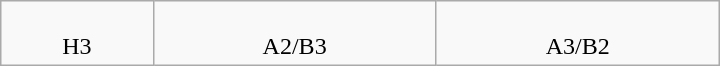<table class=wikitable width=480>
<tr valign=top align=center>
<td><br>H3</td>
<td><br>A2/B3</td>
<td><br>A3/B2</td>
</tr>
</table>
